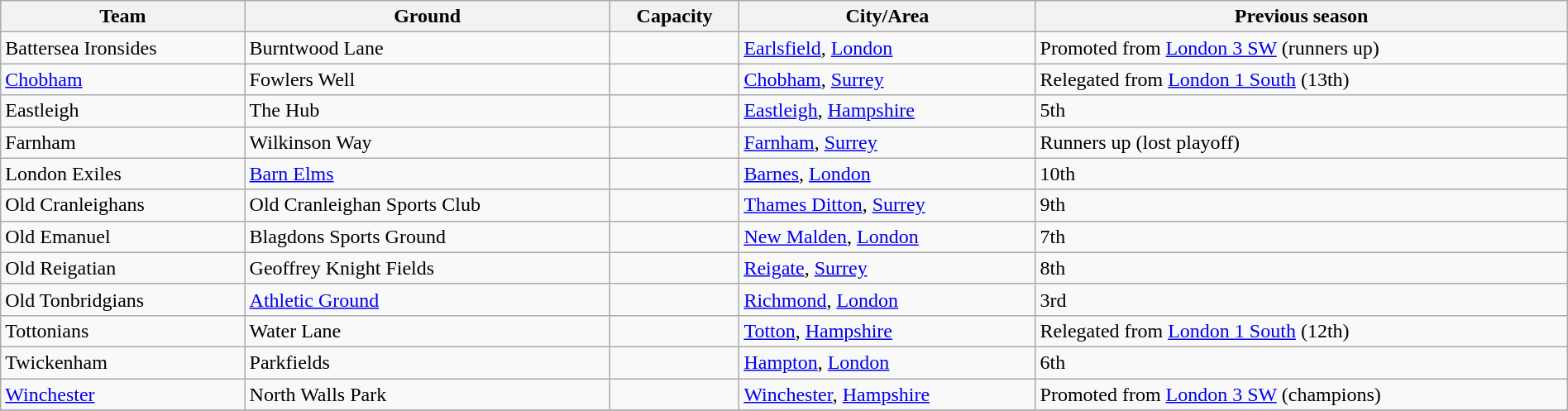<table class="wikitable sortable" width=100%>
<tr>
<th>Team</th>
<th>Ground</th>
<th>Capacity</th>
<th>City/Area</th>
<th>Previous season</th>
</tr>
<tr>
<td>Battersea Ironsides</td>
<td>Burntwood Lane</td>
<td></td>
<td><a href='#'>Earlsfield</a>, <a href='#'>London</a></td>
<td>Promoted from <a href='#'>London 3 SW</a> (runners up)</td>
</tr>
<tr>
<td><a href='#'>Chobham</a></td>
<td>Fowlers Well</td>
<td></td>
<td><a href='#'>Chobham</a>, <a href='#'>Surrey</a></td>
<td>Relegated from <a href='#'>London 1 South</a> (13th)</td>
</tr>
<tr>
<td>Eastleigh</td>
<td>The Hub</td>
<td></td>
<td><a href='#'>Eastleigh</a>, <a href='#'>Hampshire</a></td>
<td>5th</td>
</tr>
<tr>
<td>Farnham</td>
<td>Wilkinson Way</td>
<td></td>
<td><a href='#'>Farnham</a>, <a href='#'>Surrey</a></td>
<td>Runners up (lost playoff)</td>
</tr>
<tr>
<td>London Exiles</td>
<td><a href='#'>Barn Elms</a></td>
<td></td>
<td><a href='#'>Barnes</a>, <a href='#'>London</a></td>
<td>10th</td>
</tr>
<tr>
<td>Old Cranleighans</td>
<td>Old Cranleighan Sports Club</td>
<td></td>
<td><a href='#'>Thames Ditton</a>, <a href='#'>Surrey</a></td>
<td>9th</td>
</tr>
<tr>
<td>Old Emanuel</td>
<td>Blagdons Sports Ground</td>
<td></td>
<td><a href='#'>New Malden</a>, <a href='#'>London</a></td>
<td>7th</td>
</tr>
<tr>
<td>Old Reigatian</td>
<td>Geoffrey Knight Fields</td>
<td></td>
<td><a href='#'>Reigate</a>, <a href='#'>Surrey</a></td>
<td>8th</td>
</tr>
<tr>
<td>Old Tonbridgians</td>
<td><a href='#'>Athletic Ground</a></td>
<td></td>
<td><a href='#'>Richmond</a>, <a href='#'>London</a></td>
<td>3rd</td>
</tr>
<tr>
<td>Tottonians</td>
<td>Water Lane</td>
<td></td>
<td><a href='#'>Totton</a>, <a href='#'>Hampshire</a></td>
<td>Relegated from <a href='#'>London 1 South</a> (12th)</td>
</tr>
<tr>
<td>Twickenham</td>
<td>Parkfields</td>
<td></td>
<td><a href='#'>Hampton</a>, <a href='#'>London</a></td>
<td>6th</td>
</tr>
<tr>
<td><a href='#'>Winchester</a></td>
<td>North Walls Park</td>
<td></td>
<td><a href='#'>Winchester</a>, <a href='#'>Hampshire</a></td>
<td>Promoted from <a href='#'>London 3 SW</a> (champions)</td>
</tr>
<tr>
</tr>
</table>
